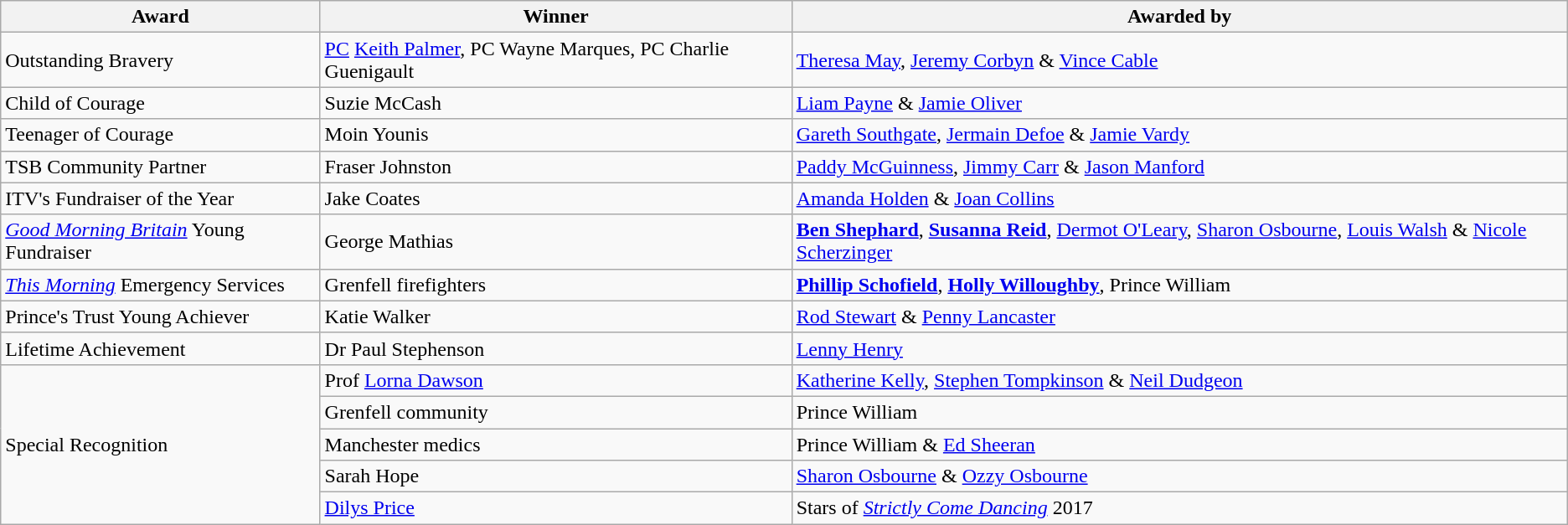<table class="wikitable sortable">
<tr>
<th>Award</th>
<th>Winner</th>
<th>Awarded by</th>
</tr>
<tr>
<td>Outstanding Bravery</td>
<td><a href='#'>PC</a> <a href='#'>Keith Palmer</a>, PC Wayne Marques, PC Charlie Guenigault</td>
<td><a href='#'>Theresa May</a>, <a href='#'>Jeremy Corbyn</a> & <a href='#'>Vince Cable</a></td>
</tr>
<tr>
<td>Child of Courage</td>
<td>Suzie McCash</td>
<td><a href='#'>Liam Payne</a> & <a href='#'>Jamie Oliver</a></td>
</tr>
<tr>
<td>Teenager of Courage</td>
<td>Moin Younis</td>
<td><a href='#'>Gareth Southgate</a>, <a href='#'>Jermain Defoe</a> & <a href='#'>Jamie Vardy</a></td>
</tr>
<tr>
<td>TSB Community Partner</td>
<td>Fraser Johnston</td>
<td><a href='#'>Paddy McGuinness</a>, <a href='#'>Jimmy Carr</a> & <a href='#'>Jason Manford</a></td>
</tr>
<tr>
<td>ITV's Fundraiser of the Year</td>
<td>Jake Coates</td>
<td><a href='#'>Amanda Holden</a> & <a href='#'>Joan Collins</a></td>
</tr>
<tr>
<td><em><a href='#'>Good Morning Britain</a></em> Young Fundraiser</td>
<td>George Mathias</td>
<td><strong><a href='#'>Ben Shephard</a></strong>, <strong><a href='#'>Susanna Reid</a></strong>, <a href='#'>Dermot O'Leary</a>, <a href='#'>Sharon Osbourne</a>, <a href='#'>Louis Walsh</a> & <a href='#'>Nicole Scherzinger</a></td>
</tr>
<tr>
<td><em><a href='#'>This Morning</a></em> Emergency Services</td>
<td>Grenfell firefighters</td>
<td><strong><a href='#'>Phillip Schofield</a></strong>, <strong><a href='#'>Holly Willoughby</a></strong>, Prince William</td>
</tr>
<tr>
<td>Prince's Trust Young Achiever</td>
<td>Katie Walker</td>
<td><a href='#'>Rod Stewart</a> & <a href='#'>Penny Lancaster</a></td>
</tr>
<tr>
<td>Lifetime Achievement</td>
<td>Dr Paul Stephenson</td>
<td><a href='#'>Lenny Henry</a></td>
</tr>
<tr>
<td rowspan=5>Special Recognition</td>
<td>Prof <a href='#'>Lorna Dawson</a></td>
<td><a href='#'>Katherine Kelly</a>, <a href='#'>Stephen Tompkinson</a> & <a href='#'>Neil Dudgeon</a></td>
</tr>
<tr>
<td>Grenfell community</td>
<td>Prince William</td>
</tr>
<tr>
<td>Manchester medics</td>
<td>Prince William & <a href='#'>Ed Sheeran</a></td>
</tr>
<tr>
<td>Sarah Hope</td>
<td><a href='#'>Sharon Osbourne</a> & <a href='#'>Ozzy Osbourne</a></td>
</tr>
<tr>
<td><a href='#'>Dilys Price</a></td>
<td>Stars of <em><a href='#'>Strictly Come Dancing</a></em> 2017</td>
</tr>
</table>
